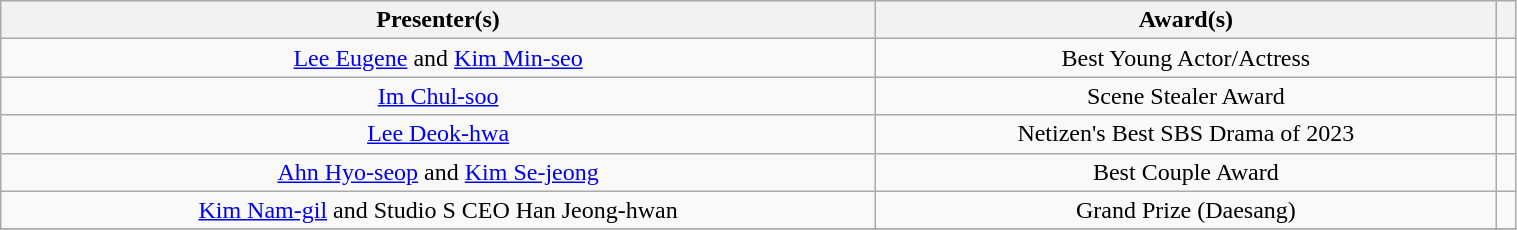<table class="wikitable" style="text-align:center; width:80%;">
<tr>
<th scope="col">Presenter(s)</th>
<th scope="col">Award(s)</th>
<th></th>
</tr>
<tr>
<td><a href='#'>Lee Eugene</a> and <a href='#'>Kim Min-seo</a></td>
<td>Best Young Actor/Actress</td>
<td></td>
</tr>
<tr>
<td><a href='#'>Im Chul-soo</a></td>
<td>Scene Stealer Award</td>
<td></td>
</tr>
<tr>
<td><a href='#'>Lee Deok-hwa</a></td>
<td>Netizen's Best SBS Drama of 2023</td>
<td></td>
</tr>
<tr>
<td><a href='#'>Ahn Hyo-seop</a> and <a href='#'>Kim Se-jeong</a></td>
<td>Best Couple Award</td>
<td></td>
</tr>
<tr>
<td><a href='#'>Kim Nam-gil</a> and Studio S CEO Han Jeong-hwan</td>
<td>Grand Prize (Daesang)</td>
<td></td>
</tr>
<tr>
</tr>
</table>
